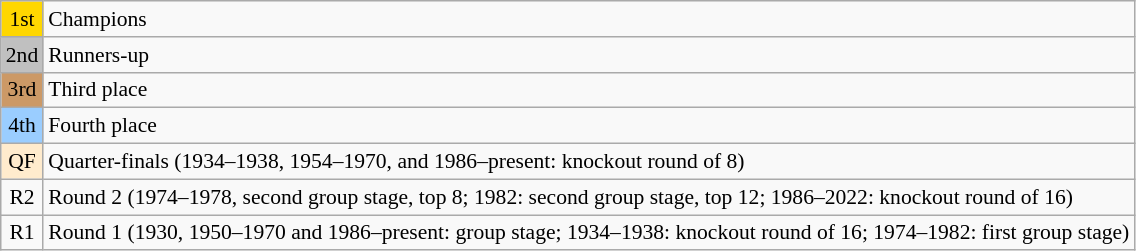<table class="wikitable" style="font-size:90%">
<tr>
<td style="text-align:center;width:10px;background:gold">1st</td>
<td>Champions</td>
</tr>
<tr>
<td style="text-align:center;width:10px;background:silver">2nd</td>
<td>Runners-up</td>
</tr>
<tr>
<td style="text-align:center;width:10px;background:#cc9966">3rd</td>
<td>Third place</td>
</tr>
<tr>
<td style="text-align:center;width:10px;background:#9acdff">4th</td>
<td>Fourth place</td>
</tr>
<tr>
<td style="text-align:center;width:10px;background:#ffebcd">QF</td>
<td>Quarter-finals (1934–1938, 1954–1970, and 1986–present: knockout round of 8)</td>
</tr>
<tr>
<td style="text-align:center;width:10px">R2</td>
<td>Round 2 (1974–1978, second group stage, top 8; 1982: second group stage, top 12; 1986–2022: knockout round of 16)</td>
</tr>
<tr>
<td style="text-align:center;width:10px">R1</td>
<td>Round 1 (1930, 1950–1970 and 1986–present: group stage; 1934–1938: knockout round of 16; 1974–1982: first group stage)</td>
</tr>
</table>
